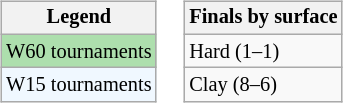<table>
<tr valign=top>
<td><br><table class="wikitable" style="font-size:85%">
<tr>
<th>Legend</th>
</tr>
<tr style="background:#addfad;">
<td>W60 tournaments</td>
</tr>
<tr style="background:#f0f8ff;">
<td>W15 tournaments</td>
</tr>
</table>
</td>
<td><br><table class="wikitable" style="font-size:85%">
<tr>
<th>Finals by surface</th>
</tr>
<tr>
<td>Hard (1–1)</td>
</tr>
<tr>
<td>Clay (8–6)</td>
</tr>
</table>
</td>
</tr>
</table>
